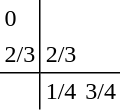<table cellspacing="0" cellpadding="3">
<tr>
<td width="20"></td>
<td style="border-right:1px solid;">0</td>
</tr>
<tr>
<td></td>
<td style="border-right:1px solid; border-bottom:1px solid;">2/3</td>
<td style="border-bottom:1px solid;">2/3</td>
<td style="border-bottom:1px solid;"></td>
</tr>
<tr>
<td></td>
<td style="border-right:1px solid;"></td>
<td>1/4</td>
<td>3/4</td>
</tr>
</table>
